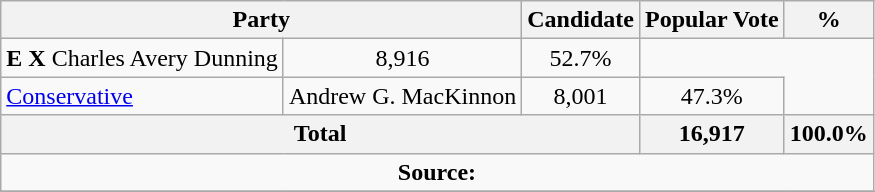<table class="wikitable">
<tr>
<th colspan="2">Party</th>
<th>Candidate</th>
<th>Popular Vote</th>
<th>%</th>
</tr>
<tr>
<td><strong>E</strong> <strong>X</strong> Charles Avery Dunning</td>
<td align=center>8,916</td>
<td align=center>52.7%</td>
</tr>
<tr>
<td><a href='#'>Conservative</a></td>
<td>Andrew G. MacKinnon</td>
<td align=center>8,001</td>
<td align=center>47.3%</td>
</tr>
<tr>
<th colspan=3>Total</th>
<th>16,917</th>
<th>100.0%</th>
</tr>
<tr>
<td align="center" colspan=5><strong>Source:</strong> </td>
</tr>
<tr>
</tr>
</table>
